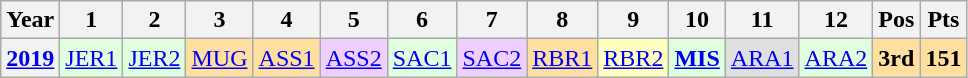<table class="wikitable" style="text-align:center">
<tr>
<th>Year</th>
<th>1</th>
<th>2</th>
<th>3</th>
<th>4</th>
<th>5</th>
<th>6</th>
<th>7</th>
<th>8</th>
<th>9</th>
<th>10</th>
<th>11</th>
<th>12</th>
<th>Pos</th>
<th>Pts</th>
</tr>
<tr>
<th><a href='#'>2019</a></th>
<td style="background:#dfffdf;"><a href='#'>JER1</a><br></td>
<td style="background:#dfffdf;"><a href='#'>JER2</a><br></td>
<td style="background:#ffdf9f;"><a href='#'>MUG</a><br></td>
<td style="background:#ffdf9f;"><a href='#'>ASS1</a><br></td>
<td style="background:#efcfff;"><a href='#'>ASS2</a><br></td>
<td style="background:#dfffdf;"><a href='#'>SAC1</a><br></td>
<td style="background:#efcfff;"><a href='#'>SAC2</a><br></td>
<td style="background:#ffdf9f;"><a href='#'>RBR1</a><br></td>
<td style="background:#ffffbf;"><a href='#'>RBR2</a><br></td>
<td style="background:#dfffdf;"><strong><a href='#'>MIS</a></strong><br></td>
<td style="background:#dfdfdf;"><a href='#'>ARA1</a><br></td>
<td style="background:#dfffdf;"><a href='#'>ARA2</a><br></td>
<th style="background:#ffdf9f;">3rd</th>
<th style="background:#ffdf9f;">151</th>
</tr>
</table>
